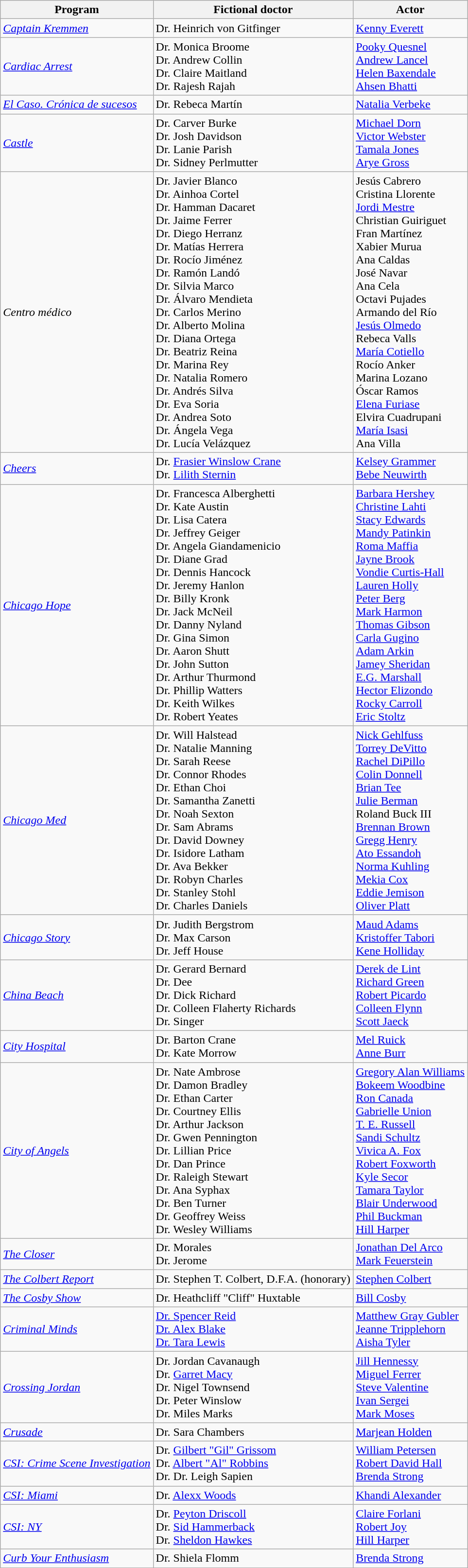<table class="wikitable">
<tr>
<th>Program</th>
<th>Fictional doctor</th>
<th>Actor</th>
</tr>
<tr>
<td><em><a href='#'>Captain Kremmen</a></em></td>
<td>Dr. Heinrich von Gitfinger</td>
<td><a href='#'>Kenny Everett</a></td>
</tr>
<tr>
<td><em><a href='#'>Cardiac Arrest</a></em></td>
<td>Dr. Monica Broome<br>Dr. Andrew Collin<br>Dr. Claire Maitland<br>Dr. Rajesh Rajah</td>
<td><a href='#'>Pooky Quesnel</a><br><a href='#'>Andrew Lancel</a><br><a href='#'>Helen Baxendale</a><br><a href='#'>Ahsen Bhatti</a></td>
</tr>
<tr>
<td><em><a href='#'>El Caso. Crónica de sucesos</a></em></td>
<td>Dr. Rebeca Martín</td>
<td><a href='#'>Natalia Verbeke</a></td>
</tr>
<tr>
<td><em><a href='#'>Castle</a></em></td>
<td>Dr. Carver Burke<br>Dr. Josh Davidson<br>Dr. Lanie Parish<br>Dr. Sidney Perlmutter</td>
<td><a href='#'>Michael Dorn</a><br><a href='#'>Victor Webster</a><br><a href='#'>Tamala Jones</a><br><a href='#'>Arye Gross</a></td>
</tr>
<tr>
<td><em>Centro médico</em></td>
<td>Dr. Javier Blanco<br>Dr. Ainhoa Cortel<br>Dr. Hamman Dacaret<br>Dr. Jaime Ferrer<br>Dr. Diego Herranz<br>Dr. Matías Herrera<br>Dr. Rocío Jiménez<br>Dr. Ramón Landó<br>Dr. Silvia Marco<br>Dr. Álvaro Mendieta<br>Dr. Carlos Merino<br>Dr. Alberto Molina<br>Dr. Diana Ortega<br>Dr. Beatriz Reina<br>Dr. Marina Rey<br>Dr. Natalia Romero<br>Dr. Andrés Silva<br>Dr. Eva Soria<br>Dr. Andrea Soto<br>Dr. Ángela Vega<br>Dr. Lucía Velázquez</td>
<td>Jesús Cabrero<br>Cristina Llorente<br><a href='#'>Jordi Mestre</a><br>Christian Guiriguet<br>Fran Martínez<br>Xabier Murua<br>Ana Caldas<br>José Navar<br>Ana Cela<br>Octavi Pujades<br>Armando del Río<br><a href='#'>Jesús Olmedo</a><br>Rebeca Valls<br><a href='#'>María Cotiello</a><br>Rocío Anker<br>Marina Lozano<br>Óscar Ramos<br><a href='#'>Elena Furiase</a><br>Elvira Cuadrupani<br><a href='#'>María Isasi</a><br>Ana Villa</td>
</tr>
<tr>
<td><em><a href='#'>Cheers</a></em></td>
<td>Dr. <a href='#'>Frasier Winslow Crane</a><br>Dr. <a href='#'>Lilith Sternin</a></td>
<td><a href='#'>Kelsey Grammer</a><br><a href='#'>Bebe Neuwirth</a></td>
</tr>
<tr>
<td><em><a href='#'>Chicago Hope</a></em></td>
<td>Dr. Francesca Alberghetti<br>Dr. Kate Austin<br>Dr. Lisa Catera<br>Dr. Jeffrey Geiger<br>Dr. Angela Giandamenicio<br>Dr. Diane Grad<br>Dr. Dennis Hancock<br>Dr. Jeremy Hanlon<br>Dr. Billy Kronk<br>Dr. Jack McNeil<br>Dr. Danny Nyland<br>Dr. Gina Simon<br>Dr. Aaron Shutt<br>Dr. John Sutton<br>Dr. Arthur Thurmond<br>Dr. Phillip Watters<br>Dr. Keith Wilkes<br>Dr. Robert Yeates</td>
<td><a href='#'>Barbara Hershey</a><br><a href='#'>Christine Lahti</a><br><a href='#'>Stacy Edwards</a><br><a href='#'>Mandy Patinkin</a><br><a href='#'>Roma Maffia</a><br><a href='#'>Jayne Brook</a><br><a href='#'>Vondie Curtis-Hall</a><br><a href='#'>Lauren Holly</a><br><a href='#'>Peter Berg</a><br><a href='#'>Mark Harmon</a><br><a href='#'>Thomas Gibson</a><br><a href='#'>Carla Gugino</a><br><a href='#'>Adam Arkin</a><br><a href='#'>Jamey Sheridan</a><br><a href='#'>E.G. Marshall</a><br><a href='#'>Hector Elizondo</a><br><a href='#'>Rocky Carroll</a><br><a href='#'>Eric Stoltz</a></td>
</tr>
<tr>
<td><em><a href='#'>Chicago Med</a></em></td>
<td>Dr. Will Halstead<br> Dr. Natalie Manning<br> Dr. Sarah Reese<br> Dr. Connor Rhodes<br> Dr. Ethan Choi<br> Dr. Samantha Zanetti<br> Dr. Noah Sexton<br> Dr. Sam Abrams<br>  Dr. David Downey<br> Dr. Isidore Latham<br> Dr. Ava Bekker<br>  Dr. Robyn Charles<br> Dr. Stanley Stohl<br> Dr. Charles Daniels</td>
<td><a href='#'>Nick Gehlfuss</a><br><a href='#'>Torrey DeVitto</a><br><a href='#'>Rachel DiPillo</a><br><a href='#'>Colin Donnell</a><br><a href='#'>Brian Tee</a><br><a href='#'>Julie Berman</a><br>Roland Buck III<br><a href='#'>Brennan Brown</a><br><a href='#'>Gregg Henry</a><br><a href='#'>Ato Essandoh</a><br> <a href='#'>Norma Kuhling</a><br> <a href='#'>Mekia Cox</a><br>  <a href='#'>Eddie Jemison</a><br><a href='#'>Oliver Platt</a></td>
</tr>
<tr>
<td><em><a href='#'>Chicago Story</a></em></td>
<td>Dr. Judith Bergstrom<br>Dr. Max Carson<br>Dr. Jeff House</td>
<td><a href='#'>Maud Adams</a><br><a href='#'>Kristoffer Tabori</a><br><a href='#'>Kene Holliday</a></td>
</tr>
<tr>
<td><em><a href='#'>China Beach</a></em></td>
<td>Dr. Gerard Bernard<br>Dr. Dee<br>Dr. Dick Richard<br>Dr. Colleen Flaherty Richards<br>Dr. Singer</td>
<td><a href='#'>Derek de Lint</a><br><a href='#'>Richard Green</a><br><a href='#'>Robert Picardo</a><br><a href='#'>Colleen Flynn</a><br><a href='#'>Scott Jaeck</a></td>
</tr>
<tr>
<td><a href='#'><em>City Hospital</em></a></td>
<td>Dr. Barton Crane<br>Dr. Kate Morrow</td>
<td><a href='#'>Mel Ruick</a><br><a href='#'>Anne Burr</a></td>
</tr>
<tr>
<td><em><a href='#'>City of Angels</a></em></td>
<td>Dr. Nate Ambrose<br>Dr. Damon Bradley<br>Dr. Ethan Carter<br>Dr. Courtney Ellis<br>Dr. Arthur Jackson<br>Dr. Gwen Pennington<br>Dr. Lillian Price<br>Dr. Dan Prince<br>Dr. Raleigh Stewart<br>Dr. Ana Syphax<br>Dr. Ben Turner<br>Dr. Geoffrey Weiss<br>Dr. Wesley Williams</td>
<td><a href='#'>Gregory Alan Williams</a><br><a href='#'>Bokeem Woodbine</a><br><a href='#'>Ron Canada</a><br><a href='#'>Gabrielle Union</a><br><a href='#'>T. E. Russell</a><br><a href='#'>Sandi Schultz</a><br><a href='#'>Vivica A. Fox</a><br><a href='#'>Robert Foxworth</a><br><a href='#'>Kyle Secor</a><br><a href='#'>Tamara Taylor</a><br><a href='#'>Blair Underwood</a><br><a href='#'>Phil Buckman</a><br><a href='#'>Hill Harper</a></td>
</tr>
<tr>
<td><em><a href='#'>The Closer</a></em></td>
<td>Dr. Morales<br>Dr. Jerome</td>
<td><a href='#'>Jonathan Del Arco</a><br><a href='#'>Mark Feuerstein</a></td>
</tr>
<tr>
<td><em><a href='#'>The Colbert Report</a></em></td>
<td>Dr. Stephen T. Colbert, D.F.A. (honorary)</td>
<td><a href='#'>Stephen Colbert</a></td>
</tr>
<tr>
<td><em><a href='#'>The Cosby Show</a></em></td>
<td>Dr. Heathcliff "Cliff" Huxtable</td>
<td><a href='#'>Bill Cosby</a></td>
</tr>
<tr>
<td><em><a href='#'>Criminal Minds</a></em></td>
<td><a href='#'>Dr. Spencer Reid</a> <br> <a href='#'>Dr. Alex Blake</a> <br> <a href='#'>Dr. Tara Lewis</a></td>
<td><a href='#'>Matthew Gray Gubler</a><br> <a href='#'>Jeanne Tripplehorn</a> <br> <a href='#'>Aisha Tyler</a></td>
</tr>
<tr>
<td><em><a href='#'>Crossing Jordan</a></em></td>
<td>Dr. Jordan Cavanaugh<br>Dr. <a href='#'>Garret Macy</a><br>Dr. Nigel Townsend<br>Dr. Peter Winslow<br>Dr. Miles Marks</td>
<td><a href='#'>Jill Hennessy</a><br><a href='#'>Miguel Ferrer</a><br><a href='#'>Steve Valentine</a><br><a href='#'>Ivan Sergei</a><br><a href='#'>Mark Moses</a></td>
</tr>
<tr>
<td><em><a href='#'>Crusade</a></em></td>
<td>Dr. Sara Chambers</td>
<td><a href='#'>Marjean Holden</a></td>
</tr>
<tr>
<td><em><a href='#'>CSI: Crime Scene Investigation</a></em></td>
<td>Dr. <a href='#'>Gilbert "Gil" Grissom</a><br>Dr. <a href='#'>Albert "Al" Robbins</a><br>Dr. Dr. Leigh Sapien</td>
<td><a href='#'>William Petersen</a><br><a href='#'>Robert David Hall</a><br><a href='#'>Brenda Strong</a></td>
</tr>
<tr>
<td><em><a href='#'>CSI: Miami</a></em></td>
<td>Dr. <a href='#'>Alexx Woods</a></td>
<td><a href='#'>Khandi Alexander</a></td>
</tr>
<tr>
<td><em><a href='#'>CSI: NY</a></em></td>
<td>Dr. <a href='#'>Peyton Driscoll</a><br>Dr. <a href='#'>Sid Hammerback</a><br>Dr. <a href='#'>Sheldon Hawkes</a></td>
<td><a href='#'>Claire Forlani</a><br><a href='#'>Robert Joy</a><br><a href='#'>Hill Harper</a></td>
</tr>
<tr>
<td><em><a href='#'>Curb Your Enthusiasm</a></em></td>
<td>Dr. Shiela Flomm</td>
<td><a href='#'>Brenda Strong</a></td>
</tr>
<tr>
</tr>
</table>
